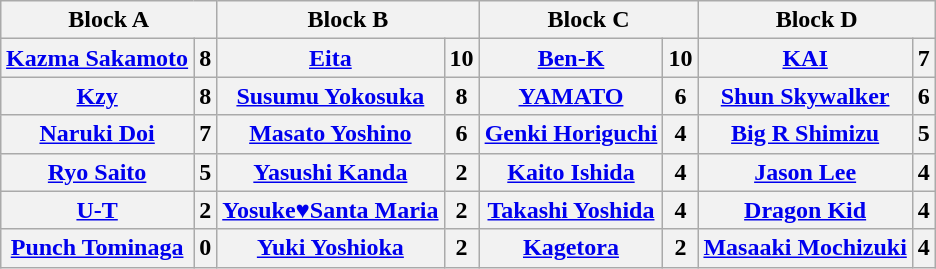<table class="wikitable" style="margin: 1em auto 1em auto">
<tr>
<th colspan="2">Block A</th>
<th colspan="2">Block B</th>
<th colspan="2">Block C</th>
<th colspan="2">Block D</th>
</tr>
<tr>
<th><a href='#'>Kazma Sakamoto</a></th>
<th>8</th>
<th><a href='#'>Eita</a></th>
<th>10</th>
<th><a href='#'>Ben-K</a></th>
<th>10</th>
<th><a href='#'>KAI</a></th>
<th>7</th>
</tr>
<tr>
<th><a href='#'>Kzy</a></th>
<th>8</th>
<th><a href='#'>Susumu Yokosuka</a></th>
<th>8</th>
<th><a href='#'>YAMATO</a></th>
<th>6</th>
<th><a href='#'>Shun Skywalker</a></th>
<th>6</th>
</tr>
<tr>
<th><a href='#'>Naruki Doi</a></th>
<th>7</th>
<th><a href='#'>Masato Yoshino</a></th>
<th>6</th>
<th><a href='#'>Genki Horiguchi</a></th>
<th>4</th>
<th><a href='#'>Big R Shimizu</a></th>
<th>5</th>
</tr>
<tr>
<th><a href='#'>Ryo Saito</a></th>
<th>5</th>
<th><a href='#'>Yasushi Kanda</a></th>
<th>2</th>
<th><a href='#'>Kaito Ishida</a></th>
<th>4</th>
<th><a href='#'>Jason Lee</a></th>
<th>4</th>
</tr>
<tr>
<th><a href='#'>U-T</a></th>
<th>2</th>
<th><a href='#'>Yosuke♥Santa Maria</a></th>
<th>2</th>
<th><a href='#'>Takashi Yoshida</a></th>
<th>4</th>
<th><a href='#'>Dragon Kid</a></th>
<th>4</th>
</tr>
<tr>
<th><a href='#'>Punch Tominaga</a></th>
<th>0</th>
<th><a href='#'>Yuki Yoshioka</a></th>
<th>2</th>
<th><a href='#'>Kagetora</a></th>
<th>2</th>
<th><a href='#'>Masaaki Mochizuki</a></th>
<th>4</th>
</tr>
</table>
